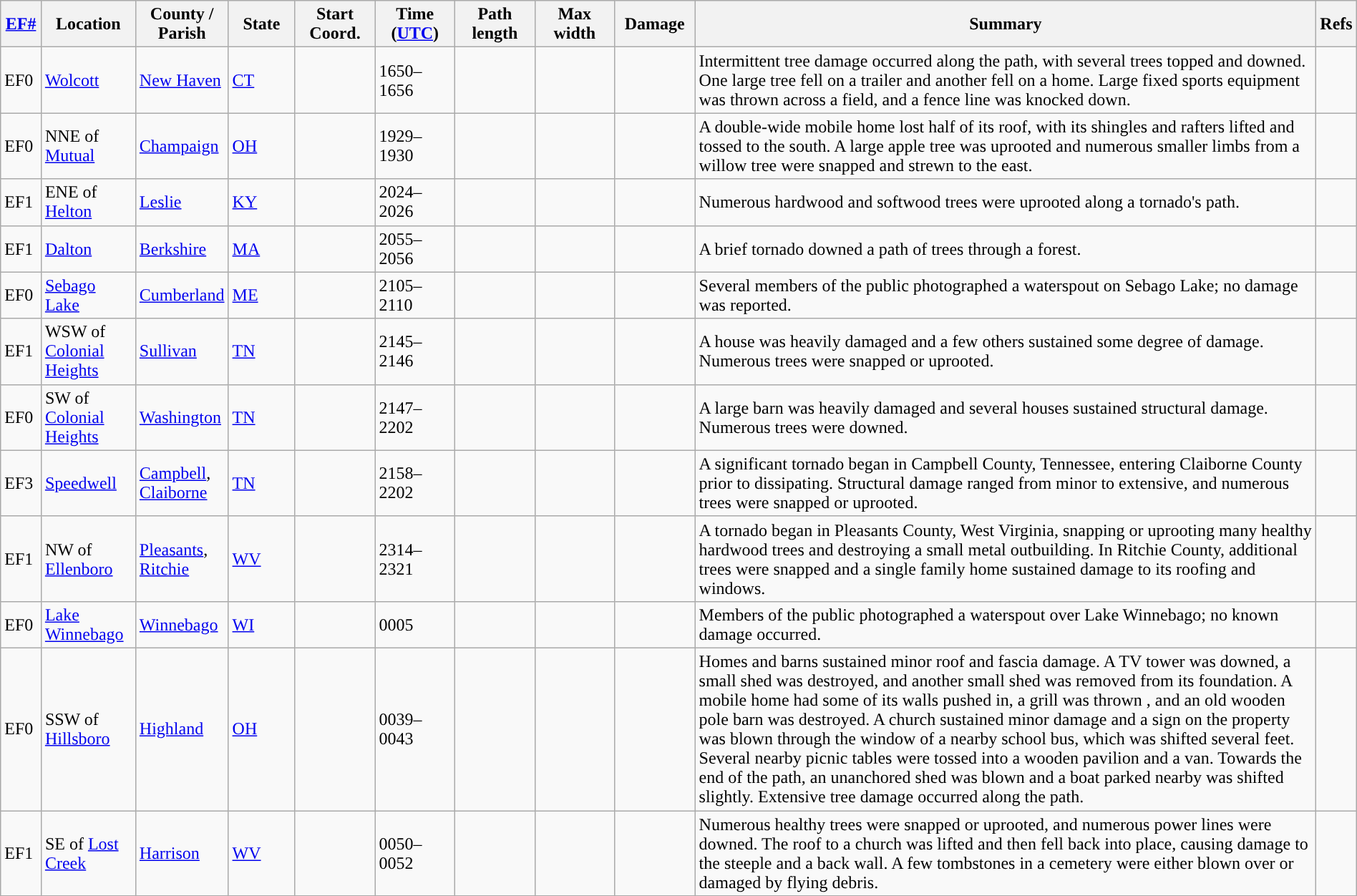<table class="wikitable sortable" style="width:100%;">
<tr>
<th scope="col" width="3%" align="center"><a href='#'>EF#</a></th>
<th scope="col" width="7%" align="center" class="unsortable">Location</th>
<th scope="col" width="6%" align="center" class="unsortable">County / Parish</th>
<th scope="col" width="5%" align="center">State</th>
<th scope="col" width="6%" align="center">Start Coord.</th>
<th scope="col" width="6%" align="center">Time (<a href='#'>UTC</a>)</th>
<th scope="col" width="6%" align="center">Path length</th>
<th scope="col" width="6%" align="center">Max width</th>
<th scope="col" width="6%" align="center">Damage</th>
<th scope="col" width="48%" class="unsortable" align="center">Summary</th>
<th scope="col" width="48%" class="unsortable" align="center">Refs</th>
</tr>
<tr>
<td>EF0</td>
<td><a href='#'>Wolcott</a></td>
<td><a href='#'>New Haven</a></td>
<td><a href='#'>CT</a></td>
<td></td>
<td>1650–1656</td>
<td></td>
<td></td>
<td></td>
<td>Intermittent tree damage occurred along the path, with several trees topped and downed. One large tree fell on a trailer and another fell on a home. Large fixed sports equipment was thrown across a field, and a fence line was knocked down.</td>
<td></td>
</tr>
<tr>
<td>EF0</td>
<td>NNE of <a href='#'>Mutual</a></td>
<td><a href='#'>Champaign</a></td>
<td><a href='#'>OH</a></td>
<td></td>
<td>1929–1930</td>
<td></td>
<td></td>
<td></td>
<td>A double-wide mobile home lost half of its roof, with its shingles and rafters lifted and tossed to the south. A large apple tree was uprooted and numerous smaller limbs from a willow tree were snapped and strewn to the east.</td>
<td></td>
</tr>
<tr>
<td>EF1</td>
<td>ENE of <a href='#'>Helton</a></td>
<td><a href='#'>Leslie</a></td>
<td><a href='#'>KY</a></td>
<td></td>
<td>2024–2026</td>
<td></td>
<td></td>
<td></td>
<td>Numerous hardwood and softwood trees were uprooted along a tornado's path.</td>
<td></td>
</tr>
<tr>
<td>EF1</td>
<td><a href='#'>Dalton</a></td>
<td><a href='#'>Berkshire</a></td>
<td><a href='#'>MA</a></td>
<td></td>
<td>2055–2056</td>
<td></td>
<td></td>
<td></td>
<td>A brief tornado downed a path of trees through a forest.</td>
<td></td>
</tr>
<tr>
<td>EF0</td>
<td><a href='#'>Sebago Lake</a></td>
<td><a href='#'>Cumberland</a></td>
<td><a href='#'>ME</a></td>
<td></td>
<td>2105–2110</td>
<td></td>
<td></td>
<td></td>
<td>Several members of the public photographed a waterspout on Sebago Lake; no damage was reported.</td>
<td></td>
</tr>
<tr>
<td>EF1</td>
<td>WSW of <a href='#'>Colonial Heights</a></td>
<td><a href='#'>Sullivan</a></td>
<td><a href='#'>TN</a></td>
<td></td>
<td>2145–2146</td>
<td></td>
<td></td>
<td></td>
<td>A house was heavily damaged and a few others sustained some degree of damage. Numerous trees were snapped or uprooted.</td>
<td></td>
</tr>
<tr>
<td>EF0</td>
<td>SW of <a href='#'>Colonial Heights</a></td>
<td><a href='#'>Washington</a></td>
<td><a href='#'>TN</a></td>
<td></td>
<td>2147–2202</td>
<td></td>
<td></td>
<td></td>
<td>A large barn was heavily damaged and several houses sustained structural damage. Numerous trees were downed.</td>
<td></td>
</tr>
<tr>
<td>EF3</td>
<td><a href='#'>Speedwell</a></td>
<td><a href='#'>Campbell</a>, <a href='#'>Claiborne</a></td>
<td><a href='#'>TN</a></td>
<td></td>
<td>2158–2202</td>
<td></td>
<td></td>
<td></td>
<td>A significant tornado began in Campbell County, Tennessee, entering Claiborne County prior to dissipating. Structural damage ranged from minor to extensive, and numerous trees were snapped or uprooted.</td>
<td></td>
</tr>
<tr>
<td>EF1</td>
<td>NW of <a href='#'>Ellenboro</a></td>
<td><a href='#'>Pleasants</a>, <a href='#'>Ritchie</a></td>
<td><a href='#'>WV</a></td>
<td></td>
<td>2314–2321</td>
<td></td>
<td></td>
<td></td>
<td>A tornado began in Pleasants County, West Virginia, snapping or uprooting many healthy hardwood trees and destroying a small metal outbuilding. In Ritchie County, additional trees were snapped and a single family home sustained damage to its roofing and windows.</td>
<td></td>
</tr>
<tr>
<td>EF0</td>
<td><a href='#'>Lake Winnebago</a></td>
<td><a href='#'>Winnebago</a></td>
<td><a href='#'>WI</a></td>
<td></td>
<td>0005</td>
<td></td>
<td></td>
<td></td>
<td>Members of the public photographed a waterspout over Lake Winnebago; no known damage occurred.</td>
<td></td>
</tr>
<tr>
<td>EF0</td>
<td>SSW of <a href='#'>Hillsboro</a></td>
<td><a href='#'>Highland</a></td>
<td><a href='#'>OH</a></td>
<td></td>
<td>0039–0043</td>
<td></td>
<td></td>
<td></td>
<td>Homes and barns sustained minor roof and fascia damage. A  TV tower was downed, a small shed was destroyed, and another small shed was removed from its foundation. A mobile home had some of its walls pushed in, a grill was thrown , and an old wooden pole barn was destroyed. A church sustained minor damage and a sign on the property was blown through the window of a nearby school bus, which was shifted several feet. Several nearby picnic tables were tossed into a wooden pavilion and a van. Towards the end of the path, an unanchored shed was blown  and a boat parked nearby was shifted slightly. Extensive tree damage occurred along the path.</td>
<td></td>
</tr>
<tr>
<td>EF1</td>
<td>SE of <a href='#'>Lost Creek</a></td>
<td><a href='#'>Harrison</a></td>
<td><a href='#'>WV</a></td>
<td></td>
<td>0050–0052</td>
<td></td>
<td></td>
<td></td>
<td>Numerous healthy trees were snapped or uprooted, and numerous power lines were downed. The roof to a church was lifted and then fell back into place, causing damage to the steeple and a back wall. A few tombstones in a cemetery were either blown over or damaged by flying debris.</td>
<td></td>
</tr>
<tr>
</tr>
</table>
